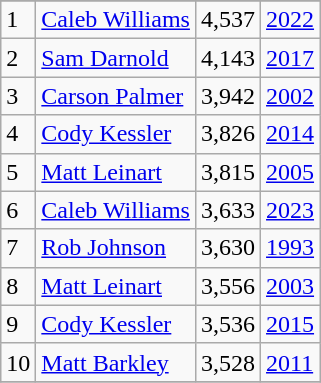<table class="wikitable">
<tr>
</tr>
<tr>
<td>1</td>
<td><a href='#'>Caleb Williams</a></td>
<td>4,537</td>
<td><a href='#'>2022</a></td>
</tr>
<tr>
<td>2</td>
<td><a href='#'>Sam Darnold</a></td>
<td>4,143</td>
<td><a href='#'>2017</a></td>
</tr>
<tr>
<td>3</td>
<td><a href='#'>Carson Palmer</a></td>
<td>3,942</td>
<td><a href='#'>2002</a></td>
</tr>
<tr>
<td>4</td>
<td><a href='#'>Cody Kessler</a></td>
<td>3,826</td>
<td><a href='#'>2014</a></td>
</tr>
<tr>
<td>5</td>
<td><a href='#'>Matt Leinart</a></td>
<td>3,815</td>
<td><a href='#'>2005</a></td>
</tr>
<tr>
<td>6</td>
<td><a href='#'>Caleb Williams</a></td>
<td>3,633</td>
<td><a href='#'>2023</a></td>
</tr>
<tr>
<td>7</td>
<td><a href='#'>Rob Johnson</a></td>
<td>3,630</td>
<td><a href='#'>1993</a></td>
</tr>
<tr>
<td>8</td>
<td><a href='#'>Matt Leinart</a></td>
<td>3,556</td>
<td><a href='#'>2003</a></td>
</tr>
<tr>
<td>9</td>
<td><a href='#'>Cody Kessler</a></td>
<td>3,536</td>
<td><a href='#'>2015</a></td>
</tr>
<tr>
<td>10</td>
<td><a href='#'>Matt Barkley</a></td>
<td>3,528</td>
<td><a href='#'>2011</a></td>
</tr>
<tr>
</tr>
</table>
